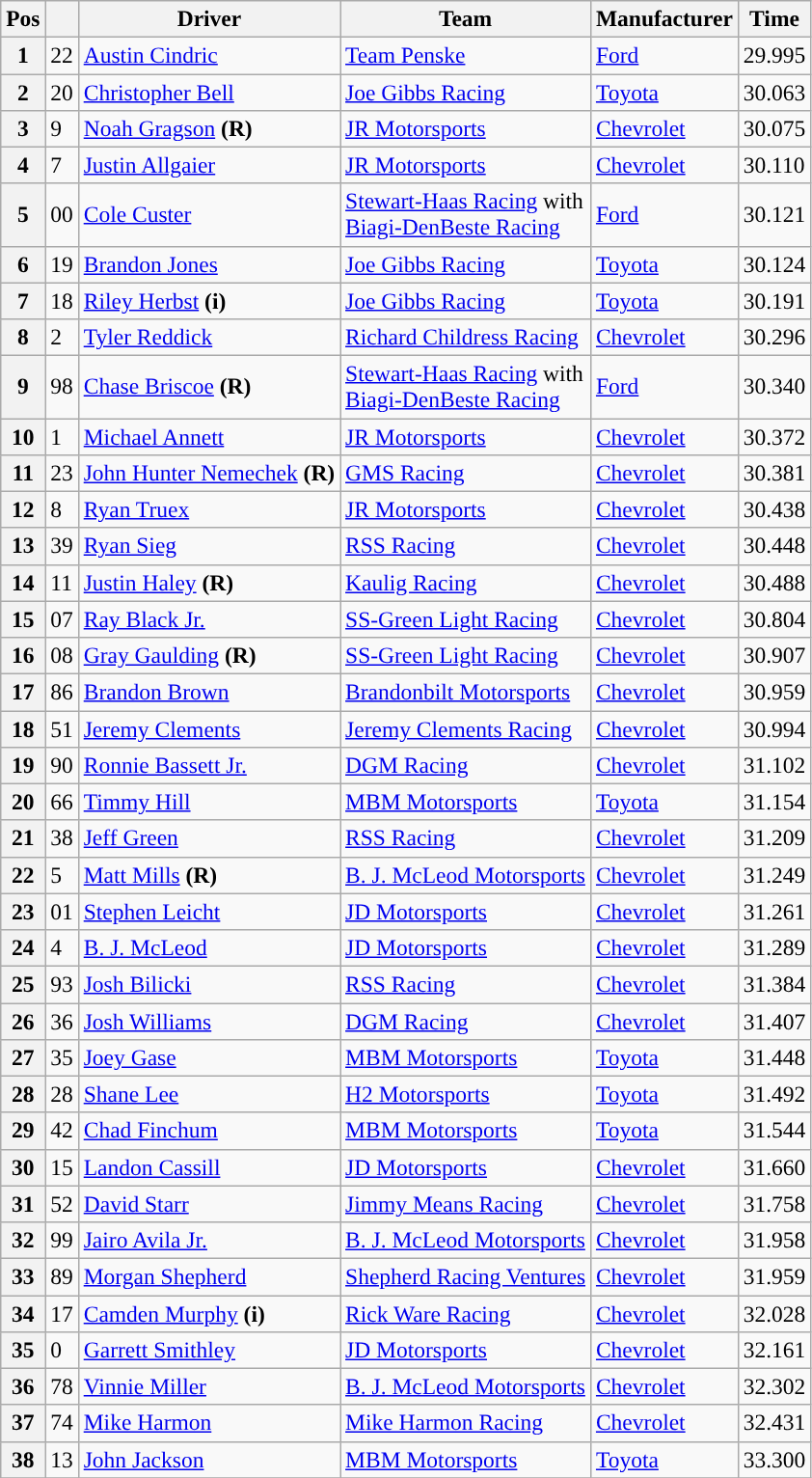<table class="wikitable" style="font-size:98%">
<tr>
<th>Pos</th>
<th></th>
<th>Driver</th>
<th>Team</th>
<th>Manufacturer</th>
<th>Time</th>
</tr>
<tr>
<th>1</th>
<td>22</td>
<td><a href='#'>Austin Cindric</a></td>
<td><a href='#'>Team Penske</a></td>
<td><a href='#'>Ford</a></td>
<td>29.995</td>
</tr>
<tr>
<th>2</th>
<td>20</td>
<td><a href='#'>Christopher Bell</a></td>
<td><a href='#'>Joe Gibbs Racing</a></td>
<td><a href='#'>Toyota</a></td>
<td>30.063</td>
</tr>
<tr>
<th>3</th>
<td>9</td>
<td><a href='#'>Noah Gragson</a> <strong>(R)</strong></td>
<td><a href='#'>JR Motorsports</a></td>
<td><a href='#'>Chevrolet</a></td>
<td>30.075</td>
</tr>
<tr>
<th>4</th>
<td>7</td>
<td><a href='#'>Justin Allgaier</a></td>
<td><a href='#'>JR Motorsports</a></td>
<td><a href='#'>Chevrolet</a></td>
<td>30.110</td>
</tr>
<tr>
<th>5</th>
<td>00</td>
<td><a href='#'>Cole Custer</a></td>
<td><a href='#'>Stewart-Haas Racing</a> with <br> <a href='#'>Biagi-DenBeste Racing</a></td>
<td><a href='#'>Ford</a></td>
<td>30.121</td>
</tr>
<tr>
<th>6</th>
<td>19</td>
<td><a href='#'>Brandon Jones</a></td>
<td><a href='#'>Joe Gibbs Racing</a></td>
<td><a href='#'>Toyota</a></td>
<td>30.124</td>
</tr>
<tr>
<th>7</th>
<td>18</td>
<td><a href='#'>Riley Herbst</a> <strong>(i)</strong></td>
<td><a href='#'>Joe Gibbs Racing</a></td>
<td><a href='#'>Toyota</a></td>
<td>30.191</td>
</tr>
<tr>
<th>8</th>
<td>2</td>
<td><a href='#'>Tyler Reddick</a></td>
<td><a href='#'>Richard Childress Racing</a></td>
<td><a href='#'>Chevrolet</a></td>
<td>30.296</td>
</tr>
<tr>
<th>9</th>
<td>98</td>
<td><a href='#'>Chase Briscoe</a> <strong>(R)</strong></td>
<td><a href='#'>Stewart-Haas Racing</a> with <br> <a href='#'>Biagi-DenBeste Racing</a></td>
<td><a href='#'>Ford</a></td>
<td>30.340</td>
</tr>
<tr>
<th>10</th>
<td>1</td>
<td><a href='#'>Michael Annett</a></td>
<td><a href='#'>JR Motorsports</a></td>
<td><a href='#'>Chevrolet</a></td>
<td>30.372</td>
</tr>
<tr>
<th>11</th>
<td>23</td>
<td><a href='#'>John Hunter Nemechek</a> <strong>(R)</strong></td>
<td><a href='#'>GMS Racing</a></td>
<td><a href='#'>Chevrolet</a></td>
<td>30.381</td>
</tr>
<tr>
<th>12</th>
<td>8</td>
<td><a href='#'>Ryan Truex</a></td>
<td><a href='#'>JR Motorsports</a></td>
<td><a href='#'>Chevrolet</a></td>
<td>30.438</td>
</tr>
<tr>
<th>13</th>
<td>39</td>
<td><a href='#'>Ryan Sieg</a></td>
<td><a href='#'>RSS Racing</a></td>
<td><a href='#'>Chevrolet</a></td>
<td>30.448</td>
</tr>
<tr>
<th>14</th>
<td>11</td>
<td><a href='#'>Justin Haley</a> <strong>(R)</strong></td>
<td><a href='#'>Kaulig Racing</a></td>
<td><a href='#'>Chevrolet</a></td>
<td>30.488</td>
</tr>
<tr>
<th>15</th>
<td>07</td>
<td><a href='#'>Ray Black Jr.</a></td>
<td><a href='#'>SS-Green Light Racing</a></td>
<td><a href='#'>Chevrolet</a></td>
<td>30.804</td>
</tr>
<tr>
<th>16</th>
<td>08</td>
<td><a href='#'>Gray Gaulding</a> <strong>(R)</strong></td>
<td><a href='#'>SS-Green Light Racing</a></td>
<td><a href='#'>Chevrolet</a></td>
<td>30.907</td>
</tr>
<tr>
<th>17</th>
<td>86</td>
<td><a href='#'>Brandon Brown</a></td>
<td><a href='#'>Brandonbilt Motorsports</a></td>
<td><a href='#'>Chevrolet</a></td>
<td>30.959</td>
</tr>
<tr>
<th>18</th>
<td>51</td>
<td><a href='#'>Jeremy Clements</a></td>
<td><a href='#'>Jeremy Clements Racing</a></td>
<td><a href='#'>Chevrolet</a></td>
<td>30.994</td>
</tr>
<tr>
<th>19</th>
<td>90</td>
<td><a href='#'>Ronnie Bassett Jr.</a></td>
<td><a href='#'>DGM Racing</a></td>
<td><a href='#'>Chevrolet</a></td>
<td>31.102</td>
</tr>
<tr>
<th>20</th>
<td>66</td>
<td><a href='#'>Timmy Hill</a></td>
<td><a href='#'>MBM Motorsports</a></td>
<td><a href='#'>Toyota</a></td>
<td>31.154</td>
</tr>
<tr>
<th>21</th>
<td>38</td>
<td><a href='#'>Jeff Green</a></td>
<td><a href='#'>RSS Racing</a></td>
<td><a href='#'>Chevrolet</a></td>
<td>31.209</td>
</tr>
<tr>
<th>22</th>
<td>5</td>
<td><a href='#'>Matt Mills</a> <strong>(R)</strong></td>
<td><a href='#'>B. J. McLeod Motorsports</a></td>
<td><a href='#'>Chevrolet</a></td>
<td>31.249</td>
</tr>
<tr>
<th>23</th>
<td>01</td>
<td><a href='#'>Stephen Leicht</a></td>
<td><a href='#'>JD Motorsports</a></td>
<td><a href='#'>Chevrolet</a></td>
<td>31.261</td>
</tr>
<tr>
<th>24</th>
<td>4</td>
<td><a href='#'>B. J. McLeod</a></td>
<td><a href='#'>JD Motorsports</a></td>
<td><a href='#'>Chevrolet</a></td>
<td>31.289</td>
</tr>
<tr>
<th>25</th>
<td>93</td>
<td><a href='#'>Josh Bilicki</a></td>
<td><a href='#'>RSS Racing</a></td>
<td><a href='#'>Chevrolet</a></td>
<td>31.384</td>
</tr>
<tr>
<th>26</th>
<td>36</td>
<td><a href='#'>Josh Williams</a></td>
<td><a href='#'>DGM Racing</a></td>
<td><a href='#'>Chevrolet</a></td>
<td>31.407</td>
</tr>
<tr>
<th>27</th>
<td>35</td>
<td><a href='#'>Joey Gase</a></td>
<td><a href='#'>MBM Motorsports</a></td>
<td><a href='#'>Toyota</a></td>
<td>31.448</td>
</tr>
<tr>
<th>28</th>
<td>28</td>
<td><a href='#'>Shane Lee</a></td>
<td><a href='#'>H2 Motorsports</a></td>
<td><a href='#'>Toyota</a></td>
<td>31.492</td>
</tr>
<tr>
<th>29</th>
<td>42</td>
<td><a href='#'>Chad Finchum</a></td>
<td><a href='#'>MBM Motorsports</a></td>
<td><a href='#'>Toyota</a></td>
<td>31.544</td>
</tr>
<tr>
<th>30</th>
<td>15</td>
<td><a href='#'>Landon Cassill</a></td>
<td><a href='#'>JD Motorsports</a></td>
<td><a href='#'>Chevrolet</a></td>
<td>31.660</td>
</tr>
<tr>
<th>31</th>
<td>52</td>
<td><a href='#'>David Starr</a></td>
<td><a href='#'>Jimmy Means Racing</a></td>
<td><a href='#'>Chevrolet</a></td>
<td>31.758</td>
</tr>
<tr>
<th>32</th>
<td>99</td>
<td><a href='#'>Jairo Avila Jr.</a></td>
<td><a href='#'>B. J. McLeod Motorsports</a></td>
<td><a href='#'>Chevrolet</a></td>
<td>31.958</td>
</tr>
<tr>
<th>33</th>
<td>89</td>
<td><a href='#'>Morgan Shepherd</a></td>
<td><a href='#'>Shepherd Racing Ventures</a></td>
<td><a href='#'>Chevrolet</a></td>
<td>31.959</td>
</tr>
<tr>
<th>34</th>
<td>17</td>
<td><a href='#'>Camden Murphy</a> <strong>(i)</strong></td>
<td><a href='#'>Rick Ware Racing</a></td>
<td><a href='#'>Chevrolet</a></td>
<td>32.028</td>
</tr>
<tr>
<th>35</th>
<td>0</td>
<td><a href='#'>Garrett Smithley</a></td>
<td><a href='#'>JD Motorsports</a></td>
<td><a href='#'>Chevrolet</a></td>
<td>32.161</td>
</tr>
<tr>
<th>36</th>
<td>78</td>
<td><a href='#'>Vinnie Miller</a></td>
<td><a href='#'>B. J. McLeod Motorsports</a></td>
<td><a href='#'>Chevrolet</a></td>
<td>32.302</td>
</tr>
<tr>
<th>37</th>
<td>74</td>
<td><a href='#'>Mike Harmon</a></td>
<td><a href='#'>Mike Harmon Racing</a></td>
<td><a href='#'>Chevrolet</a></td>
<td>32.431</td>
</tr>
<tr>
<th>38</th>
<td>13</td>
<td><a href='#'>John Jackson</a></td>
<td><a href='#'>MBM Motorsports</a></td>
<td><a href='#'>Toyota</a></td>
<td>33.300</td>
</tr>
<tr>
</tr>
</table>
